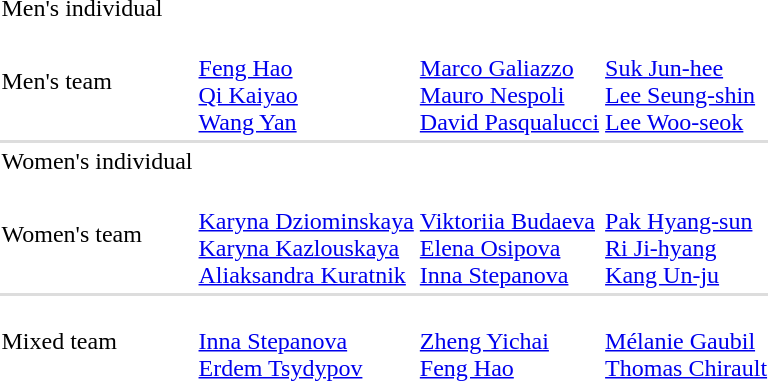<table>
<tr>
<td>Men's individual</td>
<td></td>
<td></td>
<td></td>
</tr>
<tr>
<td>Men's team</td>
<td><br><a href='#'>Feng Hao</a><br><a href='#'>Qi Kaiyao</a><br><a href='#'>Wang Yan</a></td>
<td><br><a href='#'>Marco Galiazzo</a><br><a href='#'>Mauro Nespoli</a><br><a href='#'>David Pasqualucci</a></td>
<td><br><a href='#'>Suk Jun-hee</a><br><a href='#'>Lee Seung-shin</a><br><a href='#'>Lee Woo-seok</a></td>
</tr>
<tr bgcolor=#DDDDDD>
<td colspan=7></td>
</tr>
<tr>
<td>Women's individual</td>
<td></td>
<td></td>
<td></td>
</tr>
<tr>
<td>Women's team</td>
<td><br><a href='#'>Karyna Dziominskaya</a><br><a href='#'>Karyna Kazlouskaya</a><br><a href='#'>Aliaksandra Kuratnik</a></td>
<td><br><a href='#'>Viktoriia Budaeva</a><br><a href='#'>Elena Osipova</a><br><a href='#'>Inna Stepanova</a></td>
<td><br><a href='#'>Pak Hyang-sun</a><br><a href='#'>Ri Ji-hyang</a><br><a href='#'>Kang Un-ju</a></td>
</tr>
<tr bgcolor=#DDDDDD>
<td colspan=7></td>
</tr>
<tr>
<td>Mixed team</td>
<td><br><a href='#'>Inna Stepanova</a><br><a href='#'>Erdem Tsydypov</a></td>
<td><br><a href='#'>Zheng Yichai</a><br><a href='#'>Feng Hao</a></td>
<td><br><a href='#'>Mélanie Gaubil</a><br><a href='#'>Thomas Chirault</a></td>
</tr>
</table>
